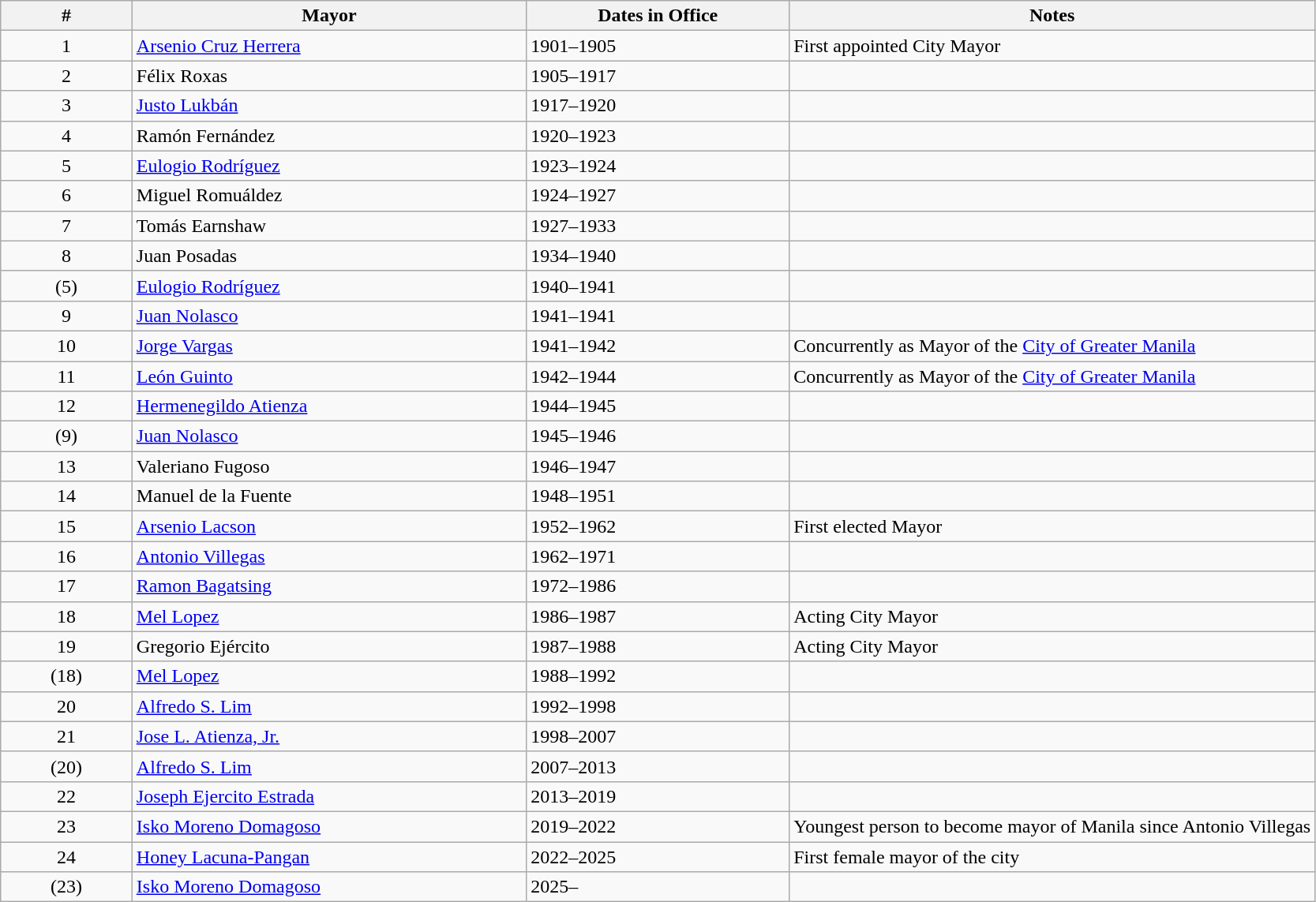<table class="wikitable">
<tr align=center valign=top>
<th>#</th>
<th width = "30%">Mayor</th>
<th width = "20%">Dates in Office</th>
<th width = "40%">Notes</th>
</tr>
<tr>
<td align=center>1</td>
<td><a href='#'>Arsenio Cruz Herrera</a></td>
<td>1901–1905</td>
<td>First appointed City Mayor</td>
</tr>
<tr>
<td align=center>2</td>
<td>Félix Roxas</td>
<td>1905–1917</td>
<td></td>
</tr>
<tr>
<td align=center>3</td>
<td><a href='#'>Justo Lukbán</a></td>
<td>1917–1920</td>
<td></td>
</tr>
<tr>
<td align=center>4</td>
<td>Ramón Fernández</td>
<td>1920–1923</td>
<td></td>
</tr>
<tr>
<td align=center>5</td>
<td><a href='#'>Eulogio Rodríguez</a></td>
<td>1923–1924</td>
<td></td>
</tr>
<tr>
<td align=center>6</td>
<td>Miguel Romuáldez</td>
<td>1924–1927</td>
<td></td>
</tr>
<tr>
<td align=center>7</td>
<td>Tomás Earnshaw</td>
<td>1927–1933</td>
<td></td>
</tr>
<tr>
<td align=center>8</td>
<td>Juan Posadas</td>
<td>1934–1940</td>
<td></td>
</tr>
<tr>
<td align=center>(5)</td>
<td><a href='#'>Eulogio Rodríguez</a></td>
<td>1940–1941</td>
<td></td>
</tr>
<tr>
<td align=center>9</td>
<td><a href='#'>Juan Nolasco</a></td>
<td>1941–1941</td>
<td></td>
</tr>
<tr>
<td align=center>10</td>
<td><a href='#'>Jorge Vargas</a></td>
<td>1941–1942</td>
<td>Concurrently as Mayor of the <a href='#'>City of Greater Manila</a></td>
</tr>
<tr>
<td align=center>11</td>
<td><a href='#'>León Guinto</a></td>
<td>1942–1944</td>
<td>Concurrently as Mayor of the <a href='#'>City of Greater Manila</a></td>
</tr>
<tr>
<td align=center>12</td>
<td><a href='#'>Hermenegildo Atienza</a></td>
<td>1944–1945</td>
<td></td>
</tr>
<tr>
<td align=center>(9)</td>
<td><a href='#'>Juan Nolasco</a></td>
<td>1945–1946</td>
<td></td>
</tr>
<tr>
<td align=center>13</td>
<td>Valeriano Fugoso</td>
<td>1946–1947</td>
<td></td>
</tr>
<tr>
<td align=center>14</td>
<td>Manuel de la Fuente</td>
<td>1948–1951</td>
<td></td>
</tr>
<tr>
<td align=center>15</td>
<td><a href='#'>Arsenio Lacson</a></td>
<td>1952–1962</td>
<td>First elected Mayor</td>
</tr>
<tr>
<td align=center>16</td>
<td><a href='#'>Antonio Villegas</a></td>
<td>1962–1971</td>
<td></td>
</tr>
<tr>
<td align=center>17</td>
<td><a href='#'>Ramon Bagatsing</a></td>
<td>1972–1986</td>
<td></td>
</tr>
<tr>
<td align=center>18</td>
<td><a href='#'>Mel Lopez</a></td>
<td>1986–1987</td>
<td>Acting City Mayor</td>
</tr>
<tr>
<td align=center>19</td>
<td>Gregorio Ejército</td>
<td>1987–1988</td>
<td>Acting City Mayor</td>
</tr>
<tr>
<td align=center>(18)</td>
<td><a href='#'>Mel Lopez</a></td>
<td>1988–1992</td>
<td></td>
</tr>
<tr>
<td align=center>20</td>
<td><a href='#'>Alfredo S. Lim</a></td>
<td>1992–1998</td>
<td></td>
</tr>
<tr>
<td align=center>21</td>
<td><a href='#'>Jose L. Atienza, Jr.</a></td>
<td>1998–2007</td>
<td></td>
</tr>
<tr>
<td align=center>(20)</td>
<td><a href='#'>Alfredo S. Lim</a></td>
<td>2007–2013</td>
<td></td>
</tr>
<tr>
<td align=center>22</td>
<td><a href='#'>Joseph Ejercito Estrada</a></td>
<td>2013–2019</td>
<td></td>
</tr>
<tr>
<td align=center>23</td>
<td><a href='#'>Isko Moreno Domagoso</a></td>
<td>2019–2022</td>
<td>Youngest person to become mayor of Manila since Antonio Villegas</td>
</tr>
<tr>
<td align=center>24</td>
<td><a href='#'>Honey Lacuna-Pangan</a></td>
<td>2022–2025</td>
<td>First female mayor of the city </td>
</tr>
<tr>
<td align=center>(23)</td>
<td><a href='#'>Isko Moreno Domagoso</a></td>
<td>2025–</td>
<td></td>
</tr>
</table>
